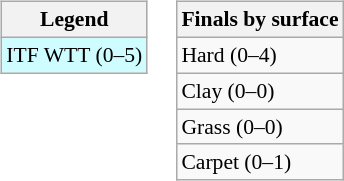<table>
<tr valign=top>
<td><br><table class=wikitable style=font-size:90%>
<tr>
<th>Legend</th>
</tr>
<tr bgcolor=#cffcff>
<td>ITF WTT (0–5)</td>
</tr>
</table>
</td>
<td><br><table class=wikitable style=font-size:90%>
<tr>
<th>Finals by surface</th>
</tr>
<tr>
<td>Hard (0–4)</td>
</tr>
<tr>
<td>Clay (0–0)</td>
</tr>
<tr>
<td>Grass (0–0)</td>
</tr>
<tr>
<td>Carpet (0–1)</td>
</tr>
</table>
</td>
</tr>
</table>
